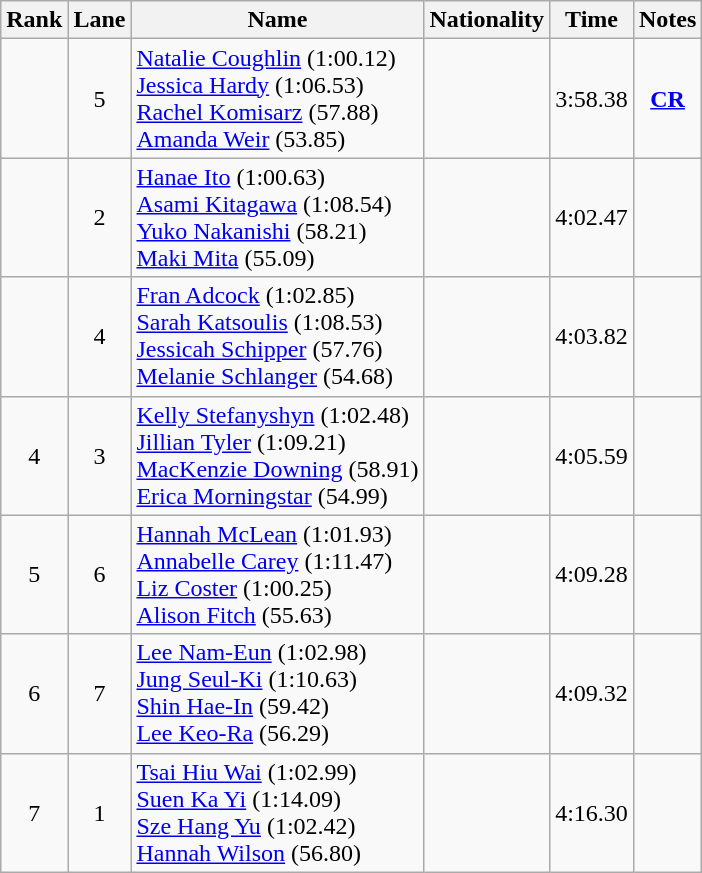<table class="wikitable sortable" style="text-align:center">
<tr>
<th>Rank</th>
<th>Lane</th>
<th>Name</th>
<th>Nationality</th>
<th>Time</th>
<th>Notes</th>
</tr>
<tr>
<td></td>
<td>5</td>
<td align=left><a href='#'>Natalie Coughlin</a> (1:00.12) <br><a href='#'>Jessica Hardy</a> (1:06.53) <br><a href='#'>Rachel Komisarz</a> (57.88) <br><a href='#'>Amanda Weir</a> (53.85)</td>
<td align=left></td>
<td>3:58.38</td>
<td><strong><a href='#'>CR</a></strong></td>
</tr>
<tr>
<td></td>
<td>2</td>
<td align=left><a href='#'>Hanae Ito</a> (1:00.63) <br><a href='#'>Asami Kitagawa</a> (1:08.54) <br><a href='#'>Yuko Nakanishi</a> (58.21) <br><a href='#'>Maki Mita</a> (55.09)</td>
<td align=left></td>
<td>4:02.47</td>
<td></td>
</tr>
<tr>
<td></td>
<td>4</td>
<td align=left><a href='#'>Fran Adcock</a> (1:02.85) <br><a href='#'>Sarah Katsoulis</a> (1:08.53) <br><a href='#'>Jessicah Schipper</a> (57.76) <br><a href='#'>Melanie Schlanger</a> (54.68)</td>
<td align=left></td>
<td>4:03.82</td>
<td></td>
</tr>
<tr>
<td>4</td>
<td>3</td>
<td align=left><a href='#'>Kelly Stefanyshyn</a> (1:02.48) <br><a href='#'>Jillian Tyler</a> (1:09.21) <br><a href='#'>MacKenzie Downing</a> (58.91) <br><a href='#'>Erica Morningstar</a> (54.99)</td>
<td align=left></td>
<td>4:05.59</td>
<td></td>
</tr>
<tr>
<td>5</td>
<td>6</td>
<td align=left><a href='#'>Hannah McLean</a> (1:01.93) <br> <a href='#'>Annabelle Carey</a> (1:11.47) <br> <a href='#'>Liz Coster</a> (1:00.25) <br> <a href='#'>Alison Fitch</a> (55.63)</td>
<td align=left></td>
<td>4:09.28</td>
<td></td>
</tr>
<tr>
<td>6</td>
<td>7</td>
<td align=left><a href='#'>Lee Nam-Eun</a> (1:02.98) <br><a href='#'>Jung Seul-Ki</a> (1:10.63) <br><a href='#'>Shin Hae-In</a> (59.42) <br><a href='#'>Lee Keo-Ra</a> (56.29)</td>
<td align=left></td>
<td>4:09.32</td>
<td></td>
</tr>
<tr>
<td>7</td>
<td>1</td>
<td align=left><a href='#'>Tsai Hiu Wai</a> (1:02.99) <br><a href='#'>Suen Ka Yi</a> (1:14.09) <br><a href='#'>Sze Hang Yu</a> (1:02.42) <br><a href='#'>Hannah Wilson</a> (56.80)</td>
<td align=left></td>
<td>4:16.30</td>
<td></td>
</tr>
</table>
